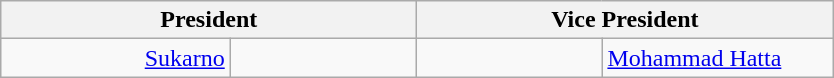<table class="wikitable">
<tr>
<th colspan="2" width=270>President</th>
<th colspan="2" width=270>Vice President</th>
</tr>
<tr>
<td align="right"><a href='#'>Sukarno</a></td>
<td align="center" width=117></td>
<td align="center" width=116></td>
<td align="left"><a href='#'>Mohammad Hatta</a></td>
</tr>
</table>
